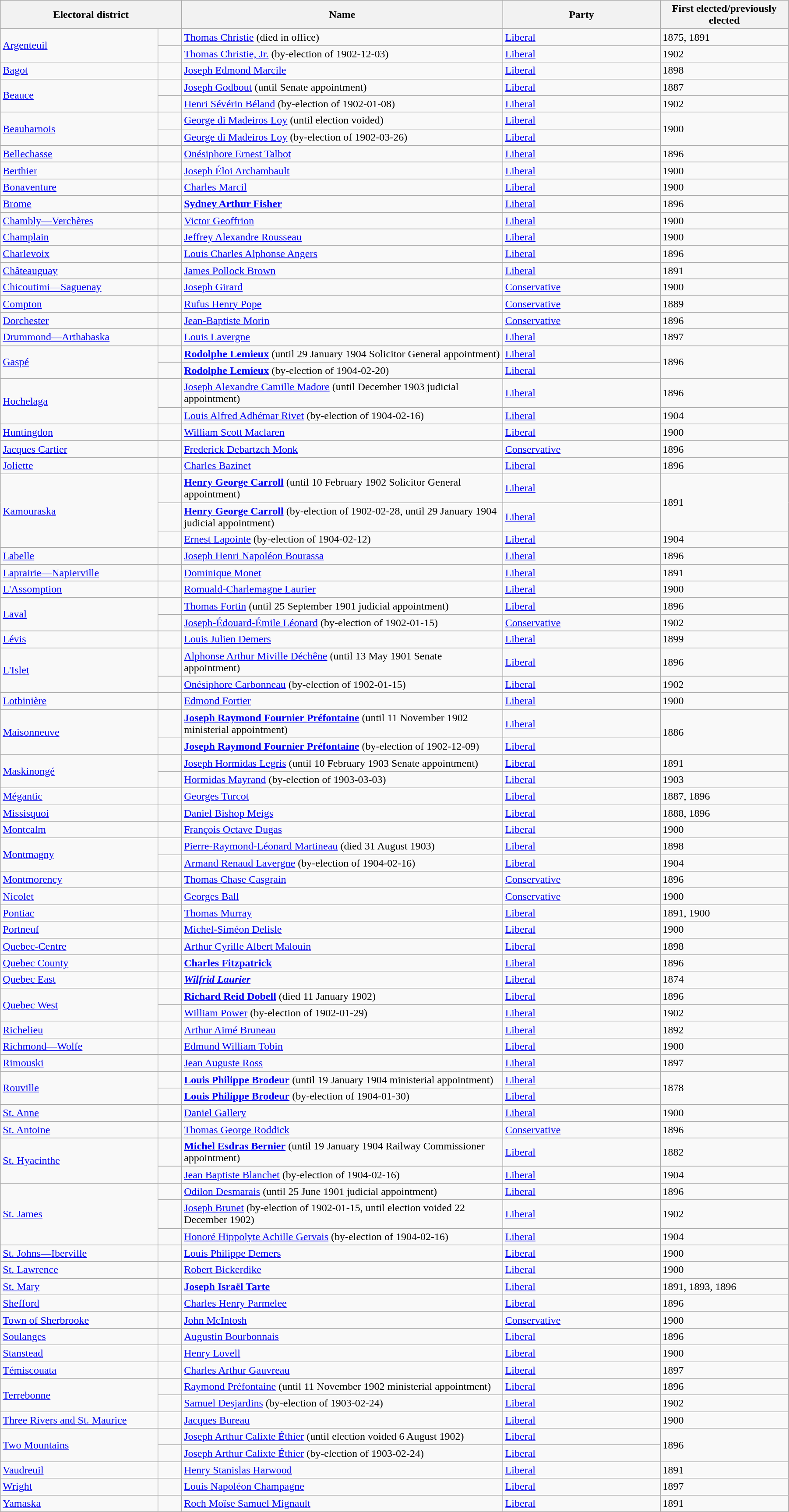<table class="wikitable" width=95%>
<tr>
<th colspan=2 width=23%>Electoral district</th>
<th>Name</th>
<th width=20%>Party</th>
<th>First elected/previously elected</th>
</tr>
<tr>
<td width=20% rowspan=2><a href='#'>Argenteuil</a></td>
<td></td>
<td><a href='#'>Thomas Christie</a> (died in office)</td>
<td><a href='#'>Liberal</a></td>
<td>1875, 1891</td>
</tr>
<tr>
<td></td>
<td><a href='#'>Thomas Christie, Jr.</a> (by-election of 1902-12-03)</td>
<td><a href='#'>Liberal</a></td>
<td>1902</td>
</tr>
<tr>
<td><a href='#'>Bagot</a></td>
<td></td>
<td><a href='#'>Joseph Edmond Marcile</a></td>
<td><a href='#'>Liberal</a></td>
<td>1898</td>
</tr>
<tr>
<td rowspan=2><a href='#'>Beauce</a></td>
<td></td>
<td><a href='#'>Joseph Godbout</a> (until Senate appointment)</td>
<td><a href='#'>Liberal</a></td>
<td>1887</td>
</tr>
<tr>
<td></td>
<td><a href='#'>Henri Sévérin Béland</a> (by-election of 1902-01-08)</td>
<td><a href='#'>Liberal</a></td>
<td>1902</td>
</tr>
<tr>
<td rowspan=2><a href='#'>Beauharnois</a></td>
<td></td>
<td><a href='#'>George di Madeiros Loy</a> (until election voided)</td>
<td><a href='#'>Liberal</a></td>
<td rowspan=2>1900</td>
</tr>
<tr>
<td></td>
<td><a href='#'>George di Madeiros Loy</a> (by-election of 1902-03-26)</td>
<td><a href='#'>Liberal</a></td>
</tr>
<tr>
<td><a href='#'>Bellechasse</a></td>
<td></td>
<td><a href='#'>Onésiphore Ernest Talbot</a></td>
<td><a href='#'>Liberal</a></td>
<td>1896</td>
</tr>
<tr>
<td><a href='#'>Berthier</a></td>
<td></td>
<td><a href='#'>Joseph Éloi Archambault</a></td>
<td><a href='#'>Liberal</a></td>
<td>1900</td>
</tr>
<tr>
<td><a href='#'>Bonaventure</a></td>
<td></td>
<td><a href='#'>Charles Marcil</a></td>
<td><a href='#'>Liberal</a></td>
<td>1900</td>
</tr>
<tr>
<td><a href='#'>Brome</a></td>
<td></td>
<td><strong><a href='#'>Sydney Arthur Fisher</a></strong></td>
<td><a href='#'>Liberal</a></td>
<td>1896</td>
</tr>
<tr>
<td><a href='#'>Chambly—Verchères</a></td>
<td></td>
<td><a href='#'>Victor Geoffrion</a></td>
<td><a href='#'>Liberal</a></td>
<td>1900</td>
</tr>
<tr>
<td><a href='#'>Champlain</a></td>
<td></td>
<td><a href='#'>Jeffrey Alexandre Rousseau</a></td>
<td><a href='#'>Liberal</a></td>
<td>1900</td>
</tr>
<tr>
<td><a href='#'>Charlevoix</a></td>
<td></td>
<td><a href='#'>Louis Charles Alphonse Angers</a></td>
<td><a href='#'>Liberal</a></td>
<td>1896</td>
</tr>
<tr>
<td><a href='#'>Châteauguay</a></td>
<td></td>
<td><a href='#'>James Pollock Brown</a></td>
<td><a href='#'>Liberal</a></td>
<td>1891</td>
</tr>
<tr>
<td><a href='#'>Chicoutimi—Saguenay</a></td>
<td></td>
<td><a href='#'>Joseph Girard</a></td>
<td><a href='#'>Conservative</a></td>
<td>1900</td>
</tr>
<tr>
<td><a href='#'>Compton</a></td>
<td></td>
<td><a href='#'>Rufus Henry Pope</a></td>
<td><a href='#'>Conservative</a></td>
<td>1889</td>
</tr>
<tr>
<td><a href='#'>Dorchester</a></td>
<td></td>
<td><a href='#'>Jean-Baptiste Morin</a></td>
<td><a href='#'>Conservative</a></td>
<td>1896</td>
</tr>
<tr>
<td><a href='#'>Drummond—Arthabaska</a></td>
<td></td>
<td><a href='#'>Louis Lavergne</a></td>
<td><a href='#'>Liberal</a></td>
<td>1897</td>
</tr>
<tr>
<td rowspan=2><a href='#'>Gaspé</a></td>
<td></td>
<td><strong><a href='#'>Rodolphe Lemieux</a></strong> (until 29 January 1904 Solicitor General appointment)</td>
<td><a href='#'>Liberal</a></td>
<td rowspan=2>1896</td>
</tr>
<tr>
<td></td>
<td><strong><a href='#'>Rodolphe Lemieux</a></strong> (by-election of 1904-02-20)</td>
<td><a href='#'>Liberal</a></td>
</tr>
<tr>
<td rowspan=2><a href='#'>Hochelaga</a></td>
<td></td>
<td><a href='#'>Joseph Alexandre Camille Madore</a> (until December 1903 judicial appointment)</td>
<td><a href='#'>Liberal</a></td>
<td>1896</td>
</tr>
<tr>
<td></td>
<td><a href='#'>Louis Alfred Adhémar Rivet</a> (by-election of 1904-02-16)</td>
<td><a href='#'>Liberal</a></td>
<td>1904</td>
</tr>
<tr>
<td><a href='#'>Huntingdon</a></td>
<td></td>
<td><a href='#'>William Scott Maclaren</a></td>
<td><a href='#'>Liberal</a></td>
<td>1900</td>
</tr>
<tr>
<td><a href='#'>Jacques Cartier</a></td>
<td></td>
<td><a href='#'>Frederick Debartzch Monk</a></td>
<td><a href='#'>Conservative</a></td>
<td>1896</td>
</tr>
<tr>
<td><a href='#'>Joliette</a></td>
<td></td>
<td><a href='#'>Charles Bazinet</a></td>
<td><a href='#'>Liberal</a></td>
<td>1896</td>
</tr>
<tr>
<td rowspan=3><a href='#'>Kamouraska</a></td>
<td></td>
<td><strong><a href='#'>Henry George Carroll</a></strong> (until 10 February 1902 Solicitor General appointment)</td>
<td><a href='#'>Liberal</a></td>
<td rowspan=2>1891</td>
</tr>
<tr>
<td></td>
<td><strong><a href='#'>Henry George Carroll</a></strong> (by-election of 1902-02-28, until 29 January 1904 judicial appointment)</td>
<td><a href='#'>Liberal</a></td>
</tr>
<tr>
<td></td>
<td><a href='#'>Ernest Lapointe</a> (by-election of 1904-02-12)</td>
<td><a href='#'>Liberal</a></td>
<td>1904</td>
</tr>
<tr>
<td><a href='#'>Labelle</a></td>
<td></td>
<td><a href='#'>Joseph Henri Napoléon Bourassa</a></td>
<td><a href='#'>Liberal</a></td>
<td>1896</td>
</tr>
<tr>
<td><a href='#'>Laprairie—Napierville</a></td>
<td></td>
<td><a href='#'>Dominique Monet</a></td>
<td><a href='#'>Liberal</a></td>
<td>1891</td>
</tr>
<tr>
<td><a href='#'>L'Assomption</a></td>
<td></td>
<td><a href='#'>Romuald-Charlemagne Laurier</a></td>
<td><a href='#'>Liberal</a></td>
<td>1900</td>
</tr>
<tr>
<td rowspan=2><a href='#'>Laval</a></td>
<td></td>
<td><a href='#'>Thomas Fortin</a> (until 25 September 1901 judicial appointment)</td>
<td><a href='#'>Liberal</a></td>
<td>1896</td>
</tr>
<tr>
<td></td>
<td><a href='#'>Joseph-Édouard-Émile Léonard</a> (by-election of 1902-01-15)</td>
<td><a href='#'>Conservative</a></td>
<td>1902</td>
</tr>
<tr>
<td><a href='#'>Lévis</a></td>
<td></td>
<td><a href='#'>Louis Julien Demers</a></td>
<td><a href='#'>Liberal</a></td>
<td>1899</td>
</tr>
<tr>
<td rowspan=2><a href='#'>L'Islet</a></td>
<td></td>
<td><a href='#'>Alphonse Arthur Miville Déchêne</a> (until 13 May 1901 Senate appointment)</td>
<td><a href='#'>Liberal</a></td>
<td>1896</td>
</tr>
<tr>
<td></td>
<td><a href='#'>Onésiphore Carbonneau</a> (by-election of 1902-01-15)</td>
<td><a href='#'>Liberal</a></td>
<td>1902</td>
</tr>
<tr>
<td><a href='#'>Lotbinière</a></td>
<td></td>
<td><a href='#'>Edmond Fortier</a></td>
<td><a href='#'>Liberal</a></td>
<td>1900</td>
</tr>
<tr>
<td rowspan=2><a href='#'>Maisonneuve</a></td>
<td></td>
<td><strong><a href='#'>Joseph Raymond Fournier Préfontaine</a></strong> (until 11 November 1902 ministerial appointment)</td>
<td><a href='#'>Liberal</a></td>
<td rowspan=2>1886</td>
</tr>
<tr>
<td></td>
<td><strong><a href='#'>Joseph Raymond Fournier Préfontaine</a></strong> (by-election of 1902-12-09)</td>
<td><a href='#'>Liberal</a></td>
</tr>
<tr>
<td rowspan=2><a href='#'>Maskinongé</a></td>
<td></td>
<td><a href='#'>Joseph Hormidas Legris</a> (until 10 February 1903 Senate appointment)</td>
<td><a href='#'>Liberal</a></td>
<td>1891</td>
</tr>
<tr>
<td></td>
<td><a href='#'>Hormidas Mayrand</a> (by-election of 1903-03-03)</td>
<td><a href='#'>Liberal</a></td>
<td>1903</td>
</tr>
<tr>
<td><a href='#'>Mégantic</a></td>
<td></td>
<td><a href='#'>Georges Turcot</a></td>
<td><a href='#'>Liberal</a></td>
<td>1887, 1896</td>
</tr>
<tr>
<td><a href='#'>Missisquoi</a></td>
<td></td>
<td><a href='#'>Daniel Bishop Meigs</a></td>
<td><a href='#'>Liberal</a></td>
<td>1888, 1896</td>
</tr>
<tr>
<td><a href='#'>Montcalm</a></td>
<td></td>
<td><a href='#'>François Octave Dugas</a></td>
<td><a href='#'>Liberal</a></td>
<td>1900</td>
</tr>
<tr>
<td rowspan=2><a href='#'>Montmagny</a></td>
<td></td>
<td><a href='#'>Pierre-Raymond-Léonard Martineau</a> (died 31 August 1903)</td>
<td><a href='#'>Liberal</a></td>
<td>1898</td>
</tr>
<tr>
<td></td>
<td><a href='#'>Armand Renaud Lavergne</a> (by-election of 1904-02-16)</td>
<td><a href='#'>Liberal</a></td>
<td>1904</td>
</tr>
<tr>
<td><a href='#'>Montmorency</a></td>
<td></td>
<td><a href='#'>Thomas Chase Casgrain</a></td>
<td><a href='#'>Conservative</a></td>
<td>1896</td>
</tr>
<tr>
<td><a href='#'>Nicolet</a></td>
<td></td>
<td><a href='#'>Georges Ball</a></td>
<td><a href='#'>Conservative</a></td>
<td>1900</td>
</tr>
<tr>
<td><a href='#'>Pontiac</a></td>
<td></td>
<td><a href='#'>Thomas Murray</a></td>
<td><a href='#'>Liberal</a></td>
<td>1891, 1900</td>
</tr>
<tr>
<td><a href='#'>Portneuf</a></td>
<td></td>
<td><a href='#'>Michel-Siméon Delisle</a></td>
<td><a href='#'>Liberal</a></td>
<td>1900</td>
</tr>
<tr>
<td><a href='#'>Quebec-Centre</a></td>
<td></td>
<td><a href='#'>Arthur Cyrille Albert Malouin</a></td>
<td><a href='#'>Liberal</a></td>
<td>1898</td>
</tr>
<tr>
<td><a href='#'>Quebec County</a></td>
<td></td>
<td><strong><a href='#'>Charles Fitzpatrick</a></strong></td>
<td><a href='#'>Liberal</a></td>
<td>1896</td>
</tr>
<tr>
<td><a href='#'>Quebec East</a></td>
<td></td>
<td><strong><em><a href='#'>Wilfrid Laurier</a></em></strong></td>
<td><a href='#'>Liberal</a></td>
<td>1874</td>
</tr>
<tr>
<td rowspan=2><a href='#'>Quebec West</a></td>
<td></td>
<td><strong><a href='#'>Richard Reid Dobell</a></strong> (died 11 January 1902)</td>
<td><a href='#'>Liberal</a></td>
<td>1896</td>
</tr>
<tr>
<td></td>
<td><a href='#'>William Power</a> (by-election of 1902-01-29)</td>
<td><a href='#'>Liberal</a></td>
<td>1902</td>
</tr>
<tr>
<td><a href='#'>Richelieu</a></td>
<td></td>
<td><a href='#'>Arthur Aimé Bruneau</a></td>
<td><a href='#'>Liberal</a></td>
<td>1892</td>
</tr>
<tr>
<td><a href='#'>Richmond—Wolfe</a></td>
<td></td>
<td><a href='#'>Edmund William Tobin</a></td>
<td><a href='#'>Liberal</a></td>
<td>1900</td>
</tr>
<tr>
<td><a href='#'>Rimouski</a></td>
<td></td>
<td><a href='#'>Jean Auguste Ross</a></td>
<td><a href='#'>Liberal</a></td>
<td>1897</td>
</tr>
<tr>
<td rowspan=2><a href='#'>Rouville</a></td>
<td></td>
<td><strong><a href='#'>Louis Philippe Brodeur</a></strong> (until 19 January 1904 ministerial appointment) </td>
<td><a href='#'>Liberal</a></td>
<td rowspan=2>1878</td>
</tr>
<tr>
<td></td>
<td><strong><a href='#'>Louis Philippe Brodeur</a></strong> (by-election of 1904-01-30) </td>
<td><a href='#'>Liberal</a></td>
</tr>
<tr>
<td><a href='#'>St. Anne</a></td>
<td></td>
<td><a href='#'>Daniel Gallery</a></td>
<td><a href='#'>Liberal</a></td>
<td>1900</td>
</tr>
<tr>
<td><a href='#'>St. Antoine</a></td>
<td></td>
<td><a href='#'>Thomas George Roddick</a></td>
<td><a href='#'>Conservative</a></td>
<td>1896</td>
</tr>
<tr>
<td rowspan=2><a href='#'>St. Hyacinthe</a></td>
<td></td>
<td><strong><a href='#'>Michel Esdras Bernier</a></strong> (until 19 January 1904 Railway Commissioner appointment)</td>
<td><a href='#'>Liberal</a></td>
<td>1882</td>
</tr>
<tr>
<td></td>
<td><a href='#'>Jean Baptiste Blanchet</a> (by-election of 1904-02-16)</td>
<td><a href='#'>Liberal</a></td>
<td>1904</td>
</tr>
<tr>
<td rowspan=3><a href='#'>St. James</a></td>
<td></td>
<td><a href='#'>Odilon Desmarais</a> (until 25 June 1901 judicial appointment)</td>
<td><a href='#'>Liberal</a></td>
<td>1896</td>
</tr>
<tr>
<td></td>
<td><a href='#'>Joseph Brunet</a> (by-election of 1902-01-15, until election voided 22 December 1902)</td>
<td><a href='#'>Liberal</a></td>
<td>1902</td>
</tr>
<tr>
<td></td>
<td><a href='#'>Honoré Hippolyte Achille Gervais</a> (by-election of 1904-02-16)</td>
<td><a href='#'>Liberal</a></td>
<td>1904</td>
</tr>
<tr>
<td><a href='#'>St. Johns—Iberville</a></td>
<td></td>
<td><a href='#'>Louis Philippe Demers</a></td>
<td><a href='#'>Liberal</a></td>
<td>1900</td>
</tr>
<tr>
<td><a href='#'>St. Lawrence</a></td>
<td></td>
<td><a href='#'>Robert Bickerdike</a></td>
<td><a href='#'>Liberal</a></td>
<td>1900</td>
</tr>
<tr>
<td><a href='#'>St. Mary</a></td>
<td></td>
<td><strong><a href='#'>Joseph Israël Tarte</a></strong></td>
<td><a href='#'>Liberal</a></td>
<td>1891, 1893, 1896</td>
</tr>
<tr>
<td><a href='#'>Shefford</a></td>
<td></td>
<td><a href='#'>Charles Henry Parmelee</a></td>
<td><a href='#'>Liberal</a></td>
<td>1896</td>
</tr>
<tr>
<td><a href='#'>Town of Sherbrooke</a></td>
<td></td>
<td><a href='#'>John McIntosh</a></td>
<td><a href='#'>Conservative</a></td>
<td>1900</td>
</tr>
<tr>
<td><a href='#'>Soulanges</a></td>
<td></td>
<td><a href='#'>Augustin Bourbonnais</a></td>
<td><a href='#'>Liberal</a></td>
<td>1896</td>
</tr>
<tr>
<td><a href='#'>Stanstead</a></td>
<td></td>
<td><a href='#'>Henry Lovell</a></td>
<td><a href='#'>Liberal</a></td>
<td>1900</td>
</tr>
<tr>
<td><a href='#'>Témiscouata</a></td>
<td></td>
<td><a href='#'>Charles Arthur Gauvreau</a></td>
<td><a href='#'>Liberal</a></td>
<td>1897</td>
</tr>
<tr>
<td rowspan=2><a href='#'>Terrebonne</a></td>
<td></td>
<td><a href='#'>Raymond Préfontaine</a> (until 11 November 1902 ministerial appointment)</td>
<td><a href='#'>Liberal</a></td>
<td>1896</td>
</tr>
<tr>
<td></td>
<td><a href='#'>Samuel Desjardins</a> (by-election of 1903-02-24)</td>
<td><a href='#'>Liberal</a></td>
<td>1902</td>
</tr>
<tr>
<td><a href='#'>Three Rivers and St. Maurice</a></td>
<td></td>
<td><a href='#'>Jacques Bureau</a></td>
<td><a href='#'>Liberal</a></td>
<td>1900</td>
</tr>
<tr>
<td rowspan=2><a href='#'>Two Mountains</a></td>
<td></td>
<td><a href='#'>Joseph Arthur Calixte Éthier</a> (until election voided 6 August 1902)</td>
<td><a href='#'>Liberal</a></td>
<td rowspan=2>1896</td>
</tr>
<tr>
<td></td>
<td><a href='#'>Joseph Arthur Calixte Éthier</a> (by-election of 1903-02-24)</td>
<td><a href='#'>Liberal</a></td>
</tr>
<tr>
<td><a href='#'>Vaudreuil</a></td>
<td></td>
<td><a href='#'>Henry Stanislas Harwood</a></td>
<td><a href='#'>Liberal</a></td>
<td>1891</td>
</tr>
<tr>
<td><a href='#'>Wright</a></td>
<td></td>
<td><a href='#'>Louis Napoléon Champagne</a></td>
<td><a href='#'>Liberal</a></td>
<td>1897</td>
</tr>
<tr>
<td><a href='#'>Yamaska</a></td>
<td></td>
<td><a href='#'>Roch Moïse Samuel Mignault</a></td>
<td><a href='#'>Liberal</a></td>
<td>1891</td>
</tr>
</table>
